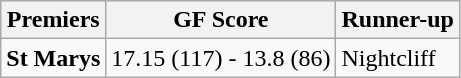<table class="wikitable" style="text-align:left;">
<tr style="background:#efefef;">
<th>Premiers</th>
<th>GF Score</th>
<th>Runner-up</th>
</tr>
<tr>
<td><strong>St Marys</strong></td>
<td>17.15 (117) - 13.8 (86)</td>
<td>Nightcliff</td>
</tr>
</table>
